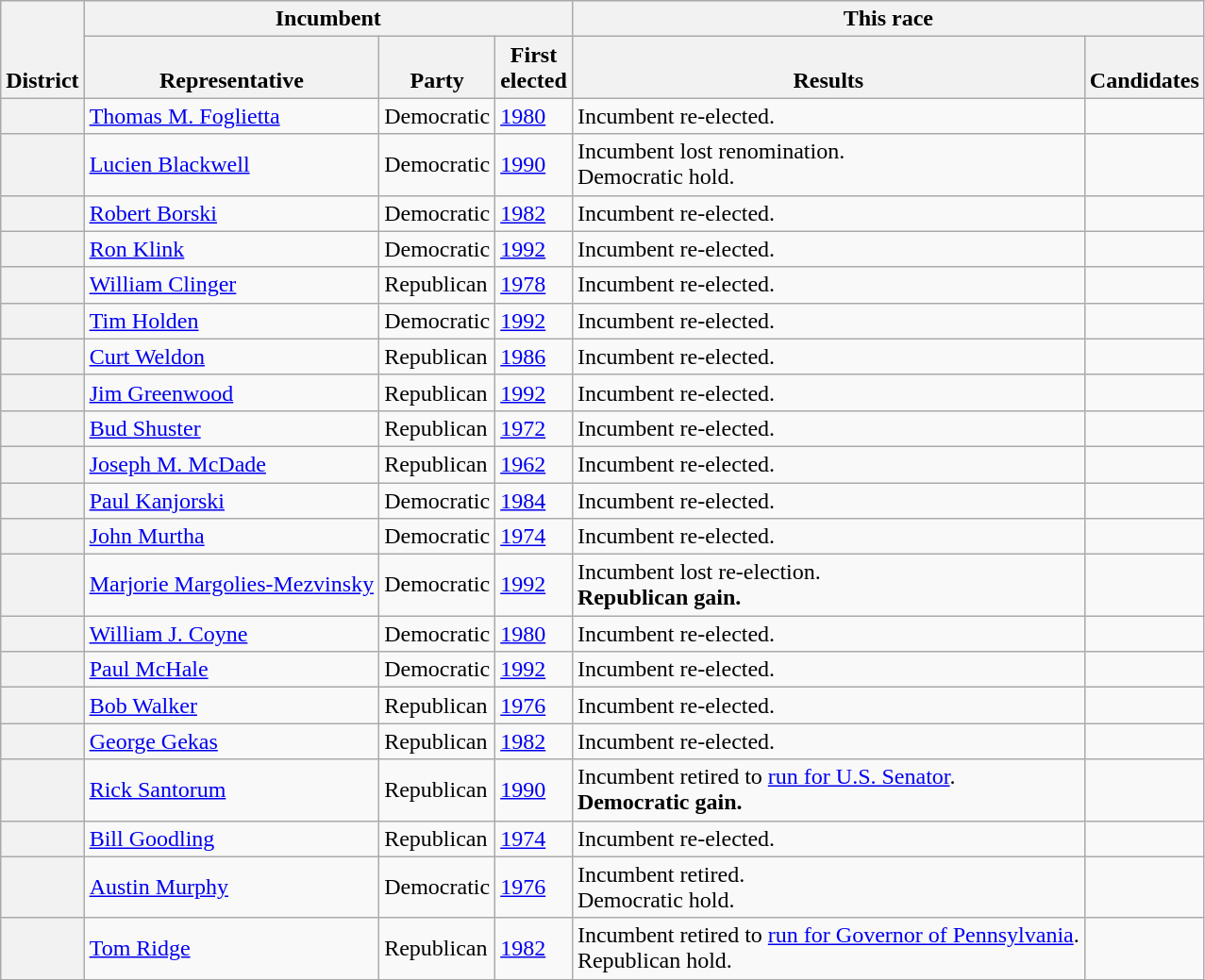<table class=wikitable>
<tr valign=bottom>
<th rowspan=2>District</th>
<th colspan=3>Incumbent</th>
<th colspan=2>This race</th>
</tr>
<tr valign=bottom>
<th>Representative</th>
<th>Party</th>
<th>First<br>elected</th>
<th>Results</th>
<th>Candidates</th>
</tr>
<tr>
<th></th>
<td><a href='#'>Thomas M. Foglietta</a></td>
<td>Democratic</td>
<td><a href='#'>1980</a></td>
<td>Incumbent re-elected.</td>
<td nowrap></td>
</tr>
<tr>
<th></th>
<td><a href='#'>Lucien Blackwell</a></td>
<td>Democratic</td>
<td><a href='#'>1990</a></td>
<td>Incumbent lost renomination.<br>Democratic hold.</td>
<td nowrap></td>
</tr>
<tr>
<th></th>
<td><a href='#'>Robert Borski</a></td>
<td>Democratic</td>
<td><a href='#'>1982</a></td>
<td>Incumbent re-elected.</td>
<td nowrap></td>
</tr>
<tr>
<th></th>
<td><a href='#'>Ron Klink</a></td>
<td>Democratic</td>
<td><a href='#'>1992</a></td>
<td>Incumbent re-elected.</td>
<td nowrap></td>
</tr>
<tr>
<th></th>
<td><a href='#'>William Clinger</a></td>
<td>Republican</td>
<td><a href='#'>1978</a></td>
<td>Incumbent re-elected.</td>
<td nowrap></td>
</tr>
<tr>
<th></th>
<td><a href='#'>Tim Holden</a></td>
<td>Democratic</td>
<td><a href='#'>1992</a></td>
<td>Incumbent re-elected.</td>
<td nowrap></td>
</tr>
<tr>
<th></th>
<td><a href='#'>Curt Weldon</a></td>
<td>Republican</td>
<td><a href='#'>1986</a></td>
<td>Incumbent re-elected.</td>
<td nowrap></td>
</tr>
<tr>
<th></th>
<td><a href='#'>Jim Greenwood</a></td>
<td>Republican</td>
<td><a href='#'>1992</a></td>
<td>Incumbent re-elected.</td>
<td nowrap></td>
</tr>
<tr>
<th></th>
<td><a href='#'>Bud Shuster</a></td>
<td>Republican</td>
<td><a href='#'>1972</a></td>
<td>Incumbent re-elected.</td>
<td nowrap></td>
</tr>
<tr>
<th></th>
<td><a href='#'>Joseph M. McDade</a></td>
<td>Republican</td>
<td><a href='#'>1962</a></td>
<td>Incumbent re-elected.</td>
<td nowrap></td>
</tr>
<tr>
<th></th>
<td><a href='#'>Paul Kanjorski</a></td>
<td>Democratic</td>
<td><a href='#'>1984</a></td>
<td>Incumbent re-elected.</td>
<td nowrap></td>
</tr>
<tr>
<th></th>
<td><a href='#'>John Murtha</a></td>
<td>Democratic</td>
<td><a href='#'>1974</a></td>
<td>Incumbent re-elected.</td>
<td nowrap></td>
</tr>
<tr>
<th></th>
<td><a href='#'>Marjorie Margolies-Mezvinsky</a></td>
<td>Democratic</td>
<td><a href='#'>1992</a></td>
<td>Incumbent lost re-election.<br><strong>Republican gain.</strong></td>
<td nowrap></td>
</tr>
<tr>
<th></th>
<td><a href='#'>William J. Coyne</a></td>
<td>Democratic</td>
<td><a href='#'>1980</a></td>
<td>Incumbent re-elected.</td>
<td nowrap></td>
</tr>
<tr>
<th></th>
<td><a href='#'>Paul McHale</a></td>
<td>Democratic</td>
<td><a href='#'>1992</a></td>
<td>Incumbent re-elected.</td>
<td nowrap></td>
</tr>
<tr>
<th></th>
<td><a href='#'>Bob Walker</a></td>
<td>Republican</td>
<td><a href='#'>1976</a></td>
<td>Incumbent re-elected.</td>
<td nowrap></td>
</tr>
<tr>
<th></th>
<td><a href='#'>George Gekas</a></td>
<td>Republican</td>
<td><a href='#'>1982</a></td>
<td>Incumbent re-elected.</td>
<td nowrap></td>
</tr>
<tr>
<th></th>
<td><a href='#'>Rick Santorum</a></td>
<td>Republican</td>
<td><a href='#'>1990</a></td>
<td>Incumbent retired to <a href='#'>run for U.S. Senator</a>.<br><strong>Democratic gain.</strong></td>
<td nowrap></td>
</tr>
<tr>
<th></th>
<td><a href='#'>Bill Goodling</a></td>
<td>Republican</td>
<td><a href='#'>1974</a></td>
<td>Incumbent re-elected.</td>
<td nowrap></td>
</tr>
<tr>
<th></th>
<td><a href='#'>Austin Murphy</a></td>
<td>Democratic</td>
<td><a href='#'>1976</a></td>
<td>Incumbent retired.<br>Democratic hold.</td>
<td nowrap></td>
</tr>
<tr>
<th></th>
<td><a href='#'>Tom Ridge</a></td>
<td>Republican</td>
<td><a href='#'>1982</a></td>
<td>Incumbent retired to <a href='#'>run for Governor of Pennsylvania</a>.<br>Republican hold.</td>
<td nowrap></td>
</tr>
</table>
